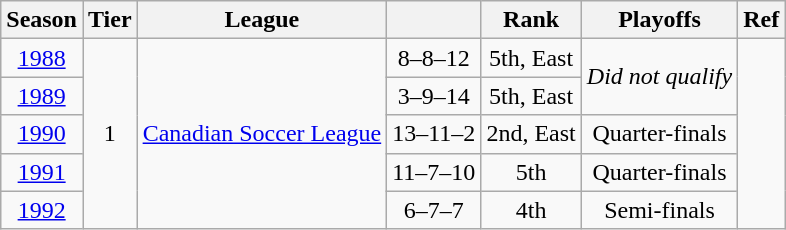<table class="wikitable" style="text-align: center;">
<tr>
<th>Season</th>
<th>Tier</th>
<th>League</th>
<th></th>
<th>Rank</th>
<th>Playoffs</th>
<th>Ref</th>
</tr>
<tr>
<td><a href='#'>1988</a></td>
<td rowspan="5">1</td>
<td rowspan="5"><a href='#'>Canadian Soccer League</a></td>
<td>8–8–12</td>
<td>5th, East</td>
<td rowspan="2"><em>Did not qualify</em></td>
<td rowspan="6"></td>
</tr>
<tr>
<td><a href='#'>1989</a></td>
<td>3–9–14</td>
<td>5th, East</td>
</tr>
<tr>
<td><a href='#'>1990</a></td>
<td>13–11–2</td>
<td>2nd, East</td>
<td>Quarter-finals</td>
</tr>
<tr>
<td><a href='#'>1991</a></td>
<td>11–7–10</td>
<td>5th</td>
<td>Quarter-finals</td>
</tr>
<tr>
<td><a href='#'>1992</a></td>
<td>6–7–7</td>
<td>4th</td>
<td>Semi-finals</td>
</tr>
</table>
